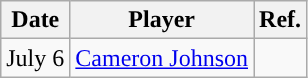<table class="wikitable sortable sortable" style="text-align: center">
<tr>
<th>Date</th>
<th>Player</th>
<th>Ref.</th>
</tr>
<tr>
<td>July 6</td>
<td><a href='#'>Cameron Johnson</a></td>
<td></td>
</tr>
</table>
